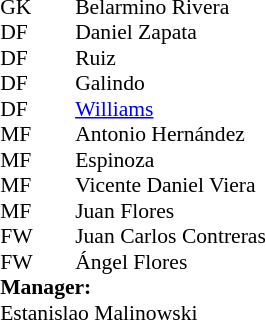<table style="font-size:90%; margin:0.2em auto;" cellspacing="0" cellpadding="0">
<tr>
<th width="25"></th>
<th width="25"></th>
</tr>
<tr>
<td>GK</td>
<td></td>
<td> Belarmino Rivera</td>
</tr>
<tr>
<td>DF</td>
<td></td>
<td> Daniel Zapata</td>
</tr>
<tr>
<td>DF</td>
<td></td>
<td> Ruiz</td>
</tr>
<tr>
<td>DF</td>
<td></td>
<td> Galindo</td>
</tr>
<tr>
<td>DF</td>
<td></td>
<td> <a href='#'>Williams</a></td>
</tr>
<tr>
<td>MF</td>
<td></td>
<td> Antonio Hernández</td>
</tr>
<tr>
<td>MF</td>
<td></td>
<td> Espinoza</td>
<td></td>
</tr>
<tr>
<td>MF</td>
<td></td>
<td> Vicente Daniel Viera</td>
</tr>
<tr>
<td>MF</td>
<td></td>
<td>  Juan Flores</td>
</tr>
<tr>
<td>FW</td>
<td></td>
<td> Juan Carlos Contreras</td>
</tr>
<tr>
<td>FW</td>
<td></td>
<td> Ángel Flores</td>
</tr>
<tr>
<td colspan=3><strong>Manager:</strong></td>
</tr>
<tr>
<td colspan=4> Estanislao Malinowski</td>
</tr>
</table>
